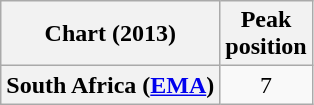<table class="wikitable sortable plainrowheaders" style="text-align:center;">
<tr>
<th scope="col">Chart (2013)</th>
<th scope="col">Peak<br>position</th>
</tr>
<tr>
<th scope="row">South Africa (<a href='#'>EMA</a>)</th>
<td style="text-align:center;">7</td>
</tr>
</table>
